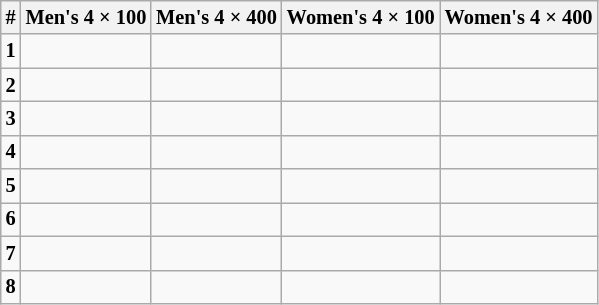<table class="wikitable" style="font-size: 85%;">
<tr>
<th>#</th>
<th>Men's 4 × 100</th>
<th>Men's 4 × 400</th>
<th>Women's 4 × 100</th>
<th>Women's 4 × 400</th>
</tr>
<tr>
<td><strong>1</strong></td>
<td></td>
<td></td>
<td></td>
<td></td>
</tr>
<tr>
<td><strong>2</strong></td>
<td></td>
<td></td>
<td></td>
<td></td>
</tr>
<tr>
<td><strong>3</strong></td>
<td></td>
<td></td>
<td></td>
<td></td>
</tr>
<tr>
<td><strong>4</strong></td>
<td></td>
<td></td>
<td></td>
<td></td>
</tr>
<tr>
<td><strong>5</strong></td>
<td></td>
<td></td>
<td></td>
<td></td>
</tr>
<tr>
<td><strong>6</strong></td>
<td></td>
<td></td>
<td></td>
<td></td>
</tr>
<tr>
<td><strong>7</strong></td>
<td></td>
<td></td>
<td></td>
<td></td>
</tr>
<tr>
<td><strong>8</strong></td>
<td></td>
<td></td>
<td></td>
<td></td>
</tr>
</table>
